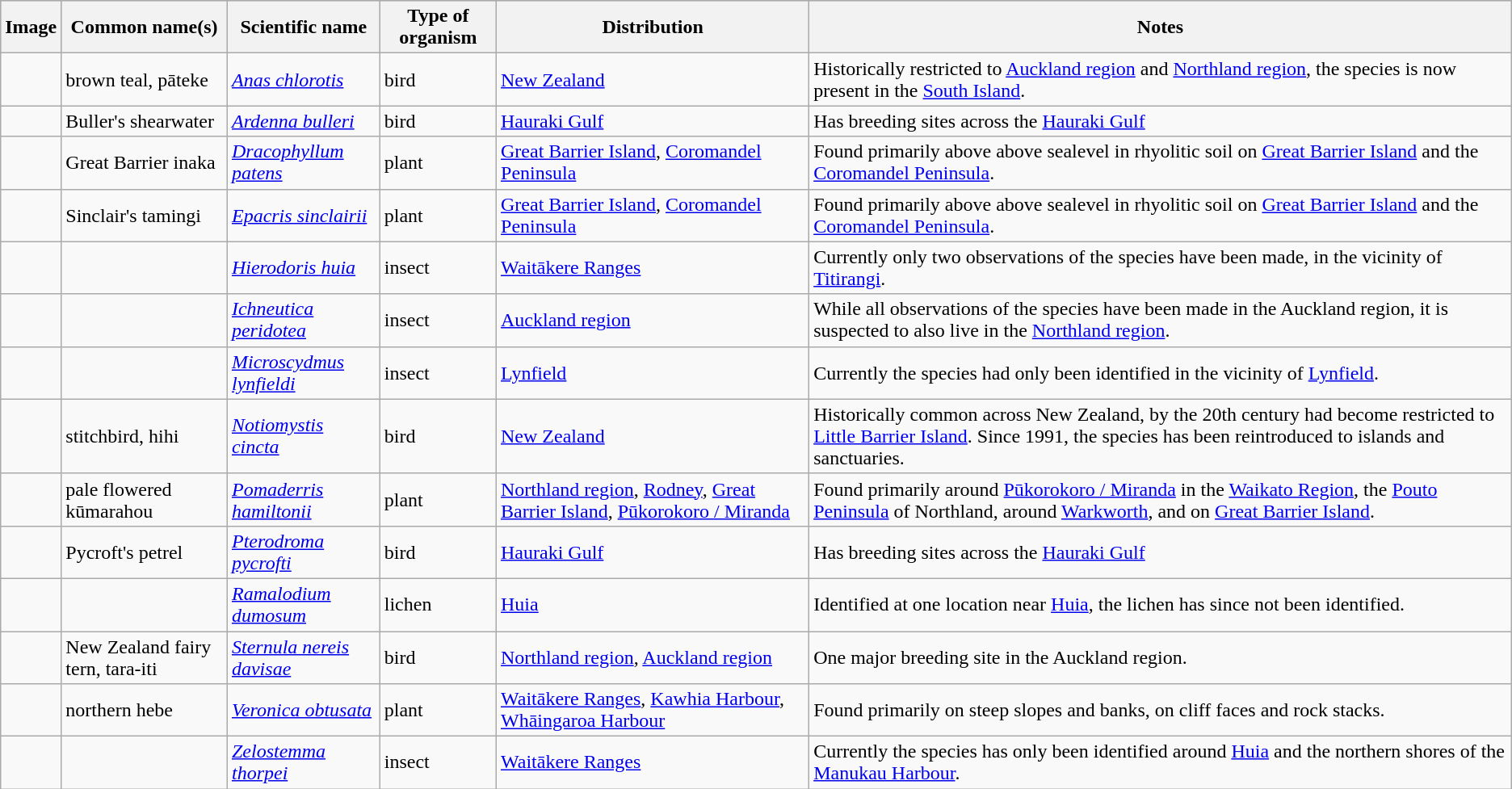<table class= "wikitable sortable">
<tr bgcolor="#bebebe">
<th>Image</th>
<th>Common name(s)</th>
<th>Scientific name</th>
<th>Type of organism</th>
<th>Distribution</th>
<th>Notes</th>
</tr>
<tr>
<td></td>
<td>brown teal, pāteke</td>
<td><em><a href='#'>Anas chlorotis</a></em></td>
<td>bird</td>
<td><a href='#'>New Zealand</a></td>
<td>Historically restricted to <a href='#'>Auckland region</a> and <a href='#'>Northland region</a>, the species is now present in the <a href='#'>South Island</a>.</td>
</tr>
<tr>
<td></td>
<td>Buller's shearwater</td>
<td><em><a href='#'>Ardenna bulleri</a></em></td>
<td>bird</td>
<td><a href='#'>Hauraki Gulf</a></td>
<td>Has breeding sites across the <a href='#'>Hauraki Gulf</a></td>
</tr>
<tr>
<td></td>
<td>Great Barrier inaka</td>
<td><em><a href='#'>Dracophyllum patens</a></em></td>
<td>plant</td>
<td><a href='#'>Great Barrier Island</a>, <a href='#'>Coromandel Peninsula</a></td>
<td>Found primarily above  above sealevel in rhyolitic soil on <a href='#'>Great Barrier Island</a> and the <a href='#'>Coromandel Peninsula</a>.</td>
</tr>
<tr>
<td></td>
<td>Sinclair's tamingi</td>
<td><em><a href='#'>Epacris sinclairii</a></em></td>
<td>plant</td>
<td><a href='#'>Great Barrier Island</a>, <a href='#'>Coromandel Peninsula</a></td>
<td>Found primarily above  above sealevel in rhyolitic soil on <a href='#'>Great Barrier Island</a> and the <a href='#'>Coromandel Peninsula</a>.</td>
</tr>
<tr>
<td></td>
<td></td>
<td><em><a href='#'>Hierodoris huia</a></em></td>
<td>insect</td>
<td><a href='#'>Waitākere Ranges</a></td>
<td>Currently only two observations of the species have been made, in the vicinity of <a href='#'>Titirangi</a>.</td>
</tr>
<tr>
<td></td>
<td></td>
<td><em><a href='#'>Ichneutica peridotea</a></em></td>
<td>insect</td>
<td><a href='#'>Auckland region</a></td>
<td>While all observations of the species have been made in the Auckland region, it is suspected to also live in the <a href='#'>Northland region</a>.</td>
</tr>
<tr>
<td></td>
<td></td>
<td><em><a href='#'>Microscydmus lynfieldi</a></em></td>
<td>insect</td>
<td><a href='#'>Lynfield</a></td>
<td>Currently the species had only been identified in the vicinity of <a href='#'>Lynfield</a>.</td>
</tr>
<tr>
<td></td>
<td>stitchbird, hihi</td>
<td><em><a href='#'>Notiomystis cincta</a></em></td>
<td>bird</td>
<td><a href='#'>New Zealand</a></td>
<td>Historically common across New Zealand, by the 20th century had become restricted to <a href='#'>Little Barrier Island</a>. Since 1991, the species has been reintroduced to islands and sanctuaries.</td>
</tr>
<tr>
<td></td>
<td>pale flowered kūmarahou</td>
<td><em><a href='#'>Pomaderris hamiltonii</a></em></td>
<td>plant</td>
<td><a href='#'>Northland region</a>, <a href='#'>Rodney</a>, <a href='#'>Great Barrier Island</a>, <a href='#'>Pūkorokoro / Miranda</a></td>
<td>Found primarily around <a href='#'>Pūkorokoro / Miranda</a> in the <a href='#'>Waikato Region</a>, the <a href='#'>Pouto Peninsula</a> of Northland, around <a href='#'>Warkworth</a>, and on <a href='#'>Great Barrier Island</a>.</td>
</tr>
<tr>
<td></td>
<td>Pycroft's petrel</td>
<td><em><a href='#'>Pterodroma pycrofti</a></em></td>
<td>bird</td>
<td><a href='#'>Hauraki Gulf</a></td>
<td>Has breeding sites across the <a href='#'>Hauraki Gulf</a></td>
</tr>
<tr>
<td></td>
<td></td>
<td><em><a href='#'>Ramalodium dumosum</a></em></td>
<td>lichen</td>
<td><a href='#'>Huia</a></td>
<td>Identified at one location near <a href='#'>Huia</a>, the lichen has since not been identified.</td>
</tr>
<tr>
<td></td>
<td>New Zealand fairy tern, tara-iti</td>
<td><em><a href='#'>Sternula nereis davisae</a></em></td>
<td>bird</td>
<td><a href='#'>Northland region</a>, <a href='#'>Auckland region</a></td>
<td>One major breeding site in the Auckland region.</td>
</tr>
<tr>
<td></td>
<td>northern hebe</td>
<td><em><a href='#'>Veronica obtusata</a></em></td>
<td>plant</td>
<td><a href='#'>Waitākere Ranges</a>, <a href='#'>Kawhia Harbour</a>, <a href='#'>Whāingaroa Harbour</a></td>
<td>Found primarily on steep slopes and banks, on cliff faces and rock stacks.</td>
</tr>
<tr>
<td></td>
<td></td>
<td><em><a href='#'>Zelostemma thorpei</a></em></td>
<td>insect</td>
<td><a href='#'>Waitākere Ranges</a></td>
<td>Currently the species has only been identified around <a href='#'>Huia</a> and the northern shores of the <a href='#'>Manukau Harbour</a>.</td>
</tr>
</table>
